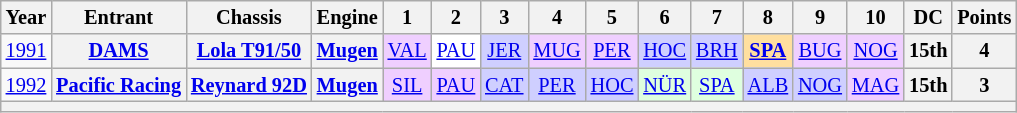<table class="wikitable" style="text-align:center; font-size:85%">
<tr>
<th>Year</th>
<th>Entrant</th>
<th>Chassis</th>
<th>Engine</th>
<th>1</th>
<th>2</th>
<th>3</th>
<th>4</th>
<th>5</th>
<th>6</th>
<th>7</th>
<th>8</th>
<th>9</th>
<th>10</th>
<th>DC</th>
<th>Points</th>
</tr>
<tr>
<td><a href='#'>1991</a></td>
<th><a href='#'>DAMS</a></th>
<th nowrap><a href='#'>Lola T91/50</a></th>
<th><a href='#'>Mugen</a></th>
<td style="background:#EFCFFF;"><a href='#'>VAL</a><br></td>
<td style="background:#FFFFFF;"><a href='#'>PAU</a><br></td>
<td style="background:#CFCFFF;"><a href='#'>JER</a><br></td>
<td style="background:#EFCFFF;"><a href='#'>MUG</a><br></td>
<td style="background:#EFCFFF;"><a href='#'>PER</a><br></td>
<td style="background:#CFCFFF;"><a href='#'>HOC</a><br></td>
<td style="background:#CFCFFF;"><a href='#'>BRH</a><br></td>
<td style="background:#FFDF9F;"><strong><a href='#'>SPA</a></strong><br></td>
<td style="background:#EFCFFF;"><a href='#'>BUG</a><br></td>
<td style="background:#EFCFFF;"><a href='#'>NOG</a><br></td>
<th>15th</th>
<th>4</th>
</tr>
<tr>
<td><a href='#'>1992</a></td>
<th nowrap><a href='#'>Pacific Racing</a></th>
<th nowrap><a href='#'>Reynard 92D</a></th>
<th><a href='#'>Mugen</a></th>
<td style="background:#EFCFFF;"><a href='#'>SIL</a><br></td>
<td style="background:#EFCFFF;"><a href='#'>PAU</a><br></td>
<td style="background:#CFCFFF;"><a href='#'>CAT</a><br></td>
<td style="background:#CFCFFF;"><a href='#'>PER</a><br></td>
<td style="background:#CFCFFF;"><a href='#'>HOC</a><br></td>
<td style="background:#dfffdf;"><a href='#'>NÜR</a><br></td>
<td style="background:#dfffdf;"><a href='#'>SPA</a><br></td>
<td style="background:#CFCFFF;"><a href='#'>ALB</a><br></td>
<td style="background:#CFCFFF;"><a href='#'>NOG</a><br></td>
<td style="background:#EFCFFF;"><a href='#'>MAG</a><br></td>
<th>15th</th>
<th>3</th>
</tr>
<tr>
<th colspan="16"></th>
</tr>
</table>
